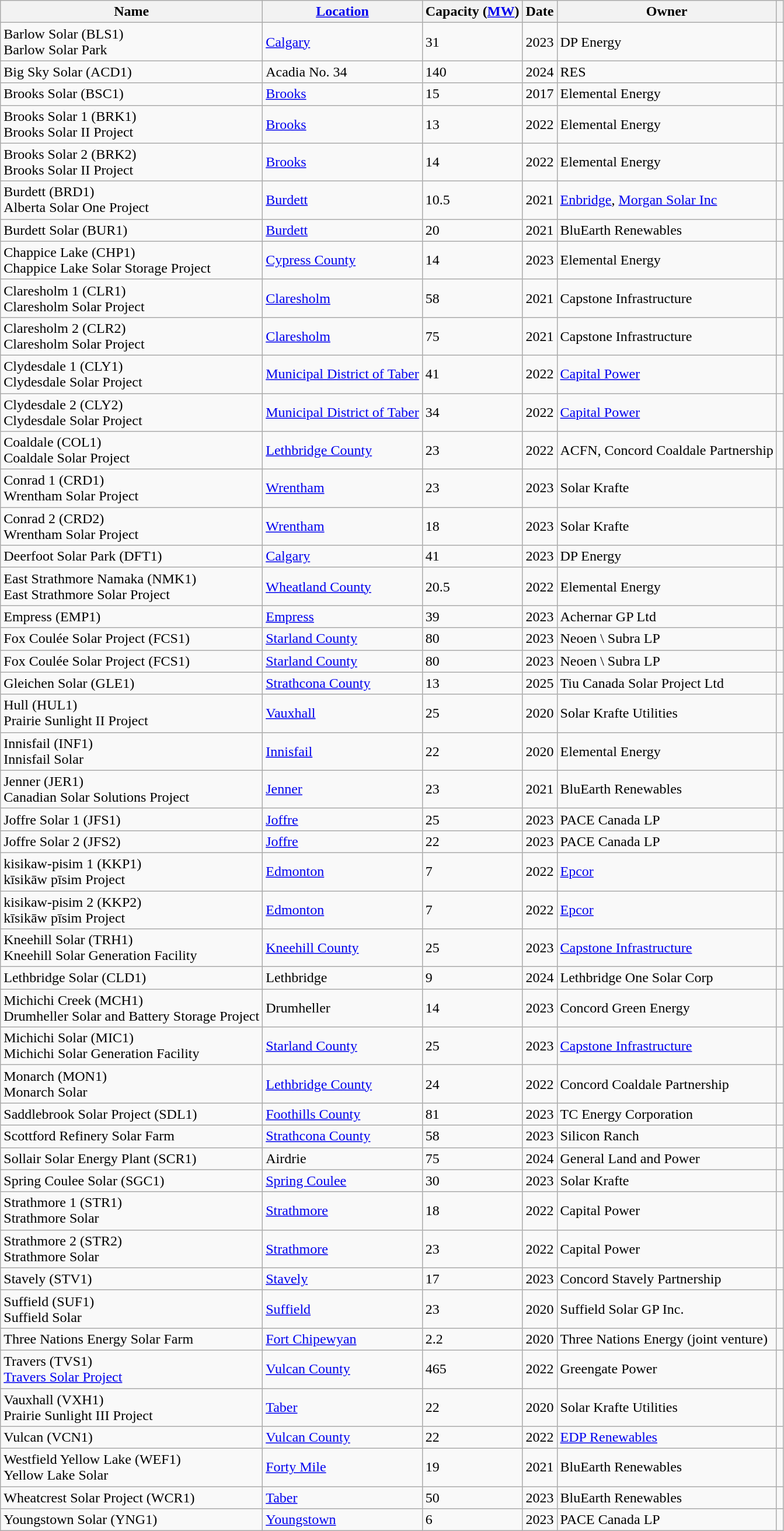<table class="wikitable sortable">
<tr>
<th>Name</th>
<th><a href='#'>Location</a></th>
<th>Capacity (<a href='#'>MW</a>)</th>
<th>Date</th>
<th>Owner</th>
<th class=unsortable></th>
</tr>
<tr>
<td>Barlow Solar (BLS1)<br>Barlow Solar Park</td>
<td><a href='#'>Calgary</a></td>
<td>31</td>
<td>2023</td>
<td>DP Energy</td>
<td></td>
</tr>
<tr>
<td>Big Sky Solar (ACD1)</td>
<td>Acadia No. 34</td>
<td>140</td>
<td>2024</td>
<td>RES</td>
<td></td>
</tr>
<tr>
<td>Brooks Solar (BSC1)</td>
<td><a href='#'>Brooks</a></td>
<td>15</td>
<td>2017</td>
<td>Elemental Energy</td>
<td></td>
</tr>
<tr>
<td>Brooks Solar 1 (BRK1)<br>Brooks Solar II Project</td>
<td><a href='#'>Brooks</a></td>
<td>13</td>
<td>2022</td>
<td>Elemental Energy</td>
<td></td>
</tr>
<tr>
<td>Brooks Solar 2 (BRK2)<br>Brooks Solar II Project</td>
<td><a href='#'>Brooks</a></td>
<td>14</td>
<td>2022</td>
<td>Elemental Energy</td>
<td></td>
</tr>
<tr>
<td>Burdett (BRD1)<br>Alberta Solar One Project</td>
<td><a href='#'>Burdett</a></td>
<td>10.5</td>
<td>2021</td>
<td><a href='#'>Enbridge</a>, <a href='#'>Morgan Solar Inc</a></td>
<td></td>
</tr>
<tr>
<td>Burdett Solar (BUR1)</td>
<td><a href='#'>Burdett</a></td>
<td>20</td>
<td>2021</td>
<td>BluEarth Renewables</td>
<td></td>
</tr>
<tr>
<td>Chappice Lake (CHP1)<br>Chappice Lake Solar Storage Project</td>
<td><a href='#'>Cypress County</a></td>
<td>14</td>
<td>2023</td>
<td>Elemental Energy</td>
<td></td>
</tr>
<tr>
<td>Claresholm 1 (CLR1)<br>Claresholm Solar Project</td>
<td><a href='#'>Claresholm</a></td>
<td>58</td>
<td>2021</td>
<td>Capstone Infrastructure</td>
<td></td>
</tr>
<tr>
<td>Claresholm 2 (CLR2)<br>Claresholm Solar Project</td>
<td><a href='#'>Claresholm</a></td>
<td>75</td>
<td>2021</td>
<td>Capstone Infrastructure</td>
<td></td>
</tr>
<tr>
<td>Clydesdale 1 (CLY1)<br>Clydesdale Solar Project</td>
<td><a href='#'>Municipal District of Taber</a></td>
<td>41</td>
<td>2022</td>
<td><a href='#'>Capital Power</a></td>
<td></td>
</tr>
<tr>
<td>Clydesdale 2 (CLY2)<br>Clydesdale Solar Project</td>
<td><a href='#'>Municipal District of Taber</a></td>
<td>34</td>
<td>2022</td>
<td><a href='#'>Capital Power</a></td>
<td></td>
</tr>
<tr>
<td>Coaldale (COL1)<br>Coaldale Solar Project</td>
<td><a href='#'>Lethbridge County</a></td>
<td>23</td>
<td>2022</td>
<td>ACFN, Concord Coaldale Partnership</td>
<td></td>
</tr>
<tr>
<td>Conrad 1 (CRD1)<br>Wrentham Solar Project</td>
<td><a href='#'>Wrentham</a></td>
<td>23</td>
<td>2023</td>
<td>Solar Krafte</td>
<td></td>
</tr>
<tr>
<td>Conrad 2 (CRD2)<br>Wrentham Solar Project</td>
<td><a href='#'>Wrentham</a></td>
<td>18</td>
<td>2023</td>
<td>Solar Krafte</td>
<td></td>
</tr>
<tr>
<td>Deerfoot Solar Park (DFT1)</td>
<td><a href='#'>Calgary</a></td>
<td>41</td>
<td>2023</td>
<td>DP Energy</td>
<td></td>
</tr>
<tr>
<td>East Strathmore Namaka (NMK1)<br>East Strathmore Solar Project</td>
<td><a href='#'>Wheatland County</a></td>
<td>20.5</td>
<td>2022</td>
<td>Elemental Energy</td>
<td></td>
</tr>
<tr>
<td Empress Solar Park (EMP1)>Empress (EMP1)</td>
<td><a href='#'>Empress</a></td>
<td>39</td>
<td>2023</td>
<td>Achernar GP Ltd</td>
<td></td>
</tr>
<tr>
<td>Fox Coulée Solar Project (FCS1)</td>
<td><a href='#'>Starland County</a></td>
<td>80</td>
<td>2023</td>
<td>Neoen \ Subra LP</td>
<td></td>
</tr>
<tr>
<td>Fox Coulée Solar Project (FCS1)</td>
<td><a href='#'>Starland County</a></td>
<td>80</td>
<td>2023</td>
<td>Neoen \ Subra LP</td>
<td></td>
</tr>
<tr>
<td>Gleichen Solar (GLE1)</td>
<td><a href='#'>Strathcona County</a></td>
<td>13</td>
<td>2025</td>
<td>Tiu Canada Solar Project Ltd</td>
<td></td>
</tr>
<tr>
<td>Hull (HUL1)<br>Prairie Sunlight II Project</td>
<td><a href='#'>Vauxhall</a></td>
<td>25</td>
<td>2020</td>
<td>Solar Krafte Utilities</td>
<td></td>
</tr>
<tr>
<td>Innisfail (INF1)<br>Innisfail Solar</td>
<td><a href='#'>Innisfail</a></td>
<td>22</td>
<td>2020</td>
<td>Elemental Energy</td>
<td></td>
</tr>
<tr>
<td>Jenner (JER1)<br>Canadian Solar Solutions Project</td>
<td><a href='#'>Jenner</a></td>
<td>23</td>
<td>2021</td>
<td>BluEarth Renewables</td>
<td></td>
</tr>
<tr>
<td>Joffre Solar 1 (JFS1)</td>
<td><a href='#'>Joffre</a></td>
<td>25</td>
<td>2023</td>
<td>PACE Canada LP</td>
<td></td>
</tr>
<tr>
<td>Joffre Solar 2 (JFS2)</td>
<td><a href='#'>Joffre</a></td>
<td>22</td>
<td>2023</td>
<td>PACE Canada LP</td>
<td></td>
</tr>
<tr>
<td>kisikaw-pisim 1 (KKP1)<br>kīsikāw pīsim Project</td>
<td><a href='#'>Edmonton</a></td>
<td>7</td>
<td>2022</td>
<td><a href='#'>Epcor</a></td>
<td></td>
</tr>
<tr>
<td>kisikaw-pisim 2 (KKP2)<br>kīsikāw pīsim Project</td>
<td><a href='#'>Edmonton</a></td>
<td>7</td>
<td>2022</td>
<td><a href='#'>Epcor</a></td>
<td></td>
</tr>
<tr>
<td>Kneehill Solar (TRH1)<br>Kneehill Solar Generation Facility</td>
<td><a href='#'>Kneehill County</a></td>
<td>25</td>
<td>2023</td>
<td><a href='#'>Capstone Infrastructure</a></td>
<td></td>
</tr>
<tr>
<td>Lethbridge Solar (CLD1)</td>
<td>Lethbridge</td>
<td>9</td>
<td>2024</td>
<td>Lethbridge One Solar Corp</td>
<td></td>
</tr>
<tr>
<td>Michichi Creek (MCH1)<br>Drumheller Solar and Battery Storage Project</td>
<td>Drumheller</td>
<td>14</td>
<td>2023</td>
<td>Concord Green Energy</td>
<td></td>
</tr>
<tr>
<td>Michichi Solar (MIC1)<br>Michichi Solar Generation Facility</td>
<td><a href='#'>Starland County</a></td>
<td>25</td>
<td>2023</td>
<td><a href='#'>Capstone Infrastructure</a></td>
<td></td>
</tr>
<tr>
<td>Monarch (MON1)<br>Monarch Solar</td>
<td><a href='#'>Lethbridge County</a></td>
<td>24</td>
<td>2022</td>
<td>Concord Coaldale Partnership</td>
<td></td>
</tr>
<tr>
<td>Saddlebrook Solar Project (SDL1)</td>
<td><a href='#'>Foothills County</a></td>
<td>81</td>
<td>2023</td>
<td>TC Energy Corporation</td>
<td></td>
</tr>
<tr>
<td>Scottford Refinery Solar Farm</td>
<td><a href='#'>Strathcona County</a></td>
<td>58</td>
<td>2023</td>
<td>Silicon Ranch</td>
<td></td>
</tr>
<tr>
<td>Sollair Solar Energy Plant (SCR1)</td>
<td>Airdrie</td>
<td>75</td>
<td>2024</td>
<td>General Land and Power</td>
<td></td>
</tr>
<tr>
<td>Spring Coulee Solar (SGC1)</td>
<td><a href='#'>Spring Coulee</a></td>
<td>30</td>
<td>2023</td>
<td>Solar Krafte</td>
<td></td>
</tr>
<tr>
<td>Strathmore 1 (STR1)<br>Strathmore Solar</td>
<td><a href='#'>Strathmore</a></td>
<td>18</td>
<td>2022</td>
<td>Capital Power</td>
<td></td>
</tr>
<tr>
<td>Strathmore 2 (STR2)<br>Strathmore Solar</td>
<td><a href='#'>Strathmore</a></td>
<td>23</td>
<td>2022</td>
<td>Capital Power</td>
<td></td>
</tr>
<tr>
<td>Stavely (STV1)</td>
<td><a href='#'>Stavely</a></td>
<td>17</td>
<td>2023</td>
<td>Concord Stavely Partnership</td>
<td></td>
</tr>
<tr>
<td>Suffield (SUF1)<br>Suffield Solar</td>
<td><a href='#'>Suffield</a></td>
<td>23</td>
<td>2020</td>
<td>Suffield Solar GP Inc.</td>
<td></td>
</tr>
<tr>
<td>Three Nations Energy Solar Farm</td>
<td><a href='#'>Fort Chipewyan</a></td>
<td>2.2</td>
<td>2020</td>
<td>Three Nations Energy (joint venture)</td>
<td></td>
</tr>
<tr>
<td>Travers (TVS1)<br><a href='#'>Travers Solar Project</a></td>
<td><a href='#'>Vulcan County</a></td>
<td>465</td>
<td>2022</td>
<td>Greengate Power</td>
<td></td>
</tr>
<tr>
<td>Vauxhall (VXH1)<br>Prairie Sunlight III Project</td>
<td><a href='#'>Taber</a></td>
<td>22</td>
<td>2020</td>
<td>Solar Krafte Utilities</td>
<td></td>
</tr>
<tr>
<td>Vulcan (VCN1)</td>
<td><a href='#'>Vulcan County</a></td>
<td>22</td>
<td>2022</td>
<td><a href='#'>EDP Renewables</a></td>
<td></td>
</tr>
<tr>
<td>Westfield Yellow Lake (WEF1)<br>Yellow Lake Solar</td>
<td><a href='#'>Forty Mile</a></td>
<td>19</td>
<td>2021</td>
<td>BluEarth Renewables</td>
<td></td>
</tr>
<tr>
<td>Wheatcrest Solar Project (WCR1)</td>
<td><a href='#'>Taber</a></td>
<td>50</td>
<td>2023</td>
<td>BluEarth Renewables</td>
<td></td>
</tr>
<tr>
<td>Youngstown Solar (YNG1)</td>
<td><a href='#'>Youngstown</a></td>
<td>6</td>
<td>2023</td>
<td>PACE Canada LP</td>
<td></td>
</tr>
</table>
